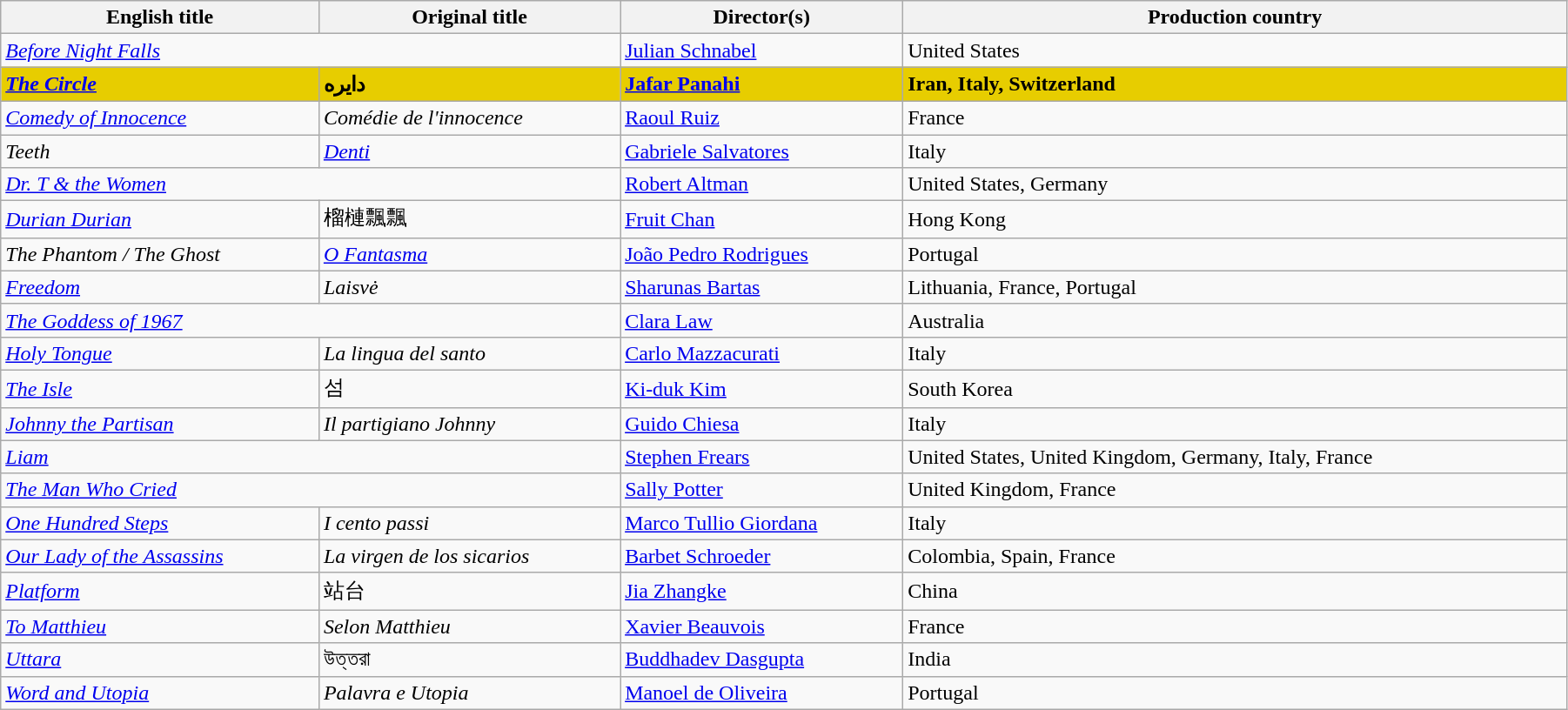<table class="wikitable" width="95%">
<tr>
<th>English title</th>
<th>Original title</th>
<th>Director(s)</th>
<th>Production country</th>
</tr>
<tr>
<td colspan=2><em><a href='#'>Before Night Falls</a></em></td>
<td data-sort-value="Schnabel"><a href='#'>Julian Schnabel</a></td>
<td>United States</td>
</tr>
<tr style="background:#E7CD00;">
<td data-sort-value="Circle"><strong><em><a href='#'>The Circle</a></em></strong></td>
<td><strong>دایره</strong></td>
<td data-sort-value="Panahi"><strong><a href='#'>Jafar Panahi</a></strong></td>
<td><strong>Iran, Italy, Switzerland</strong></td>
</tr>
<tr>
<td><em><a href='#'>Comedy of Innocence</a></em></td>
<td><em>Comédie de l'innocence</em></td>
<td data-sort-value="Ruiz"><a href='#'>Raoul Ruiz</a></td>
<td>France</td>
</tr>
<tr>
<td><em>Teeth</em></td>
<td><em><a href='#'>Denti</a></em></td>
<td data-sort-value="Salvatores"><a href='#'>Gabriele Salvatores</a></td>
<td>Italy</td>
</tr>
<tr>
<td colspan=2><em><a href='#'>Dr. T & the Women</a></em></td>
<td data-sort-value="Altman"><a href='#'>Robert Altman</a></td>
<td>United States, Germany</td>
</tr>
<tr>
<td><em><a href='#'>Durian Durian</a></em></td>
<td>榴槤飄飄</td>
<td data-sort-value="Chan"><a href='#'>Fruit Chan</a></td>
<td>Hong Kong</td>
</tr>
<tr>
<td data-sort-value="Fantasma"><em>The Phantom / The Ghost</em></td>
<td><em><a href='#'>O Fantasma</a></em></td>
<td data-sort-value="Rodrigues"><a href='#'>João Pedro Rodrigues</a></td>
<td>Portugal</td>
</tr>
<tr>
<td><em><a href='#'>Freedom</a></em></td>
<td><em>Laisvė</em></td>
<td data-sort-value="Bartas"><a href='#'>Sharunas Bartas</a></td>
<td>Lithuania, France, Portugal</td>
</tr>
<tr>
<td colspan=2 data-sort-value="Goddess"><em><a href='#'>The Goddess of 1967</a></em></td>
<td data-sort-value="Law"><a href='#'>Clara Law</a></td>
<td>Australia</td>
</tr>
<tr>
<td><em><a href='#'>Holy Tongue</a></em></td>
<td data-sort-value="Lingua"><em>La lingua del santo</em></td>
<td data-sort-value="Mazzacurati"><a href='#'>Carlo Mazzacurati</a></td>
<td>Italy</td>
</tr>
<tr>
<td data-sort-value="Isle"><em><a href='#'>The Isle</a></em></td>
<td>섬</td>
<td data-sort-value="Kim"><a href='#'>Ki-duk Kim</a></td>
<td>South Korea</td>
</tr>
<tr>
<td><em><a href='#'>Johnny the Partisan</a></em></td>
<td data-sort-value="Partigiano"><em>Il partigiano Johnny</em></td>
<td data-sort-value="Chiesa"><a href='#'>Guido Chiesa</a></td>
<td>Italy</td>
</tr>
<tr>
<td colspan=2><em><a href='#'>Liam</a></em></td>
<td data-sort-value="Frears"><a href='#'>Stephen Frears</a></td>
<td>United States, United Kingdom, Germany, Italy, France</td>
</tr>
<tr>
<td colspan=2 data-sort-value="Man"><em><a href='#'>The Man Who Cried</a></em></td>
<td data-sort-value="Potter"><a href='#'>Sally Potter</a></td>
<td>United Kingdom, France</td>
</tr>
<tr>
<td><em><a href='#'>One Hundred Steps</a></em></td>
<td data-sort-value="Cento"><em>I cento passi</em></td>
<td data-sort-value="Giordana"><a href='#'>Marco Tullio Giordana</a></td>
<td>Italy</td>
</tr>
<tr>
<td><em><a href='#'>Our Lady of the Assassins</a></em></td>
<td data-sort-value="Virgen"><em>La virgen de los sicarios</em></td>
<td data-sort-value="Schroeder"><a href='#'>Barbet Schroeder</a></td>
<td>Colombia, Spain, France</td>
</tr>
<tr>
<td><em><a href='#'>Platform</a></em></td>
<td>站台</td>
<td data-sort-value="Zhangke"><a href='#'>Jia Zhangke</a></td>
<td>China</td>
</tr>
<tr>
<td><em><a href='#'>To Matthieu</a></em></td>
<td><em>Selon Matthieu</em></td>
<td data-sort-value="Beauvois"><a href='#'>Xavier Beauvois</a></td>
<td>France</td>
</tr>
<tr>
<td><em><a href='#'>Uttara</a></em></td>
<td>উত্তরা</td>
<td data-sort-value="Dasgupta"><a href='#'>Buddhadev Dasgupta</a></td>
<td>India</td>
</tr>
<tr>
<td><em><a href='#'>Word and Utopia</a></em></td>
<td><em>Palavra e Utopia</em></td>
<td data-sort-value="Oliveira"><a href='#'>Manoel de Oliveira</a></td>
<td>Portugal</td>
</tr>
</table>
